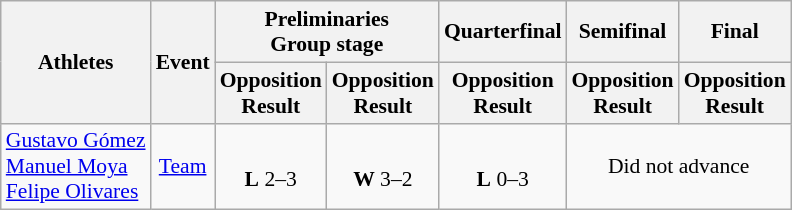<table class="wikitable" border="1" style="font-size:90%">
<tr>
<th rowspan=2>Athletes</th>
<th rowspan=2>Event</th>
<th colspan=2>Preliminaries<br>Group stage</th>
<th>Quarterfinal</th>
<th>Semifinal</th>
<th>Final</th>
</tr>
<tr>
<th>Opposition<br>Result</th>
<th>Opposition<br>Result</th>
<th>Opposition<br>Result</th>
<th>Opposition<br>Result</th>
<th>Opposition<br>Result</th>
</tr>
<tr>
<td><a href='#'>Gustavo Gómez</a><br><a href='#'>Manuel Moya</a><br><a href='#'>Felipe Olivares</a></td>
<td align=center><a href='#'>Team</a></td>
<td align=center><br><strong>L</strong> 2–3</td>
<td align=center><br><strong>W</strong> 3–2</td>
<td align=center><br><strong>L</strong> 0–3</td>
<td align=center colspan=2>Did not advance</td>
</tr>
</table>
